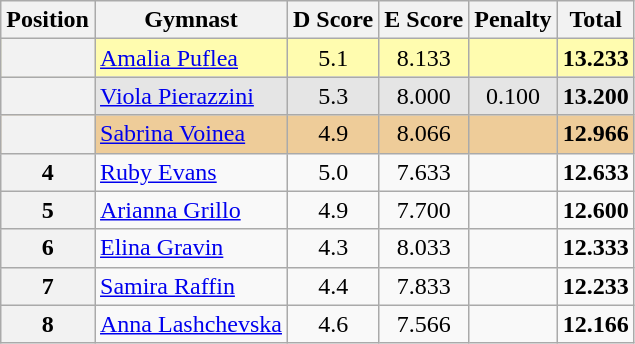<table style="text-align:center;" class="wikitable sortable">
<tr>
<th>Position</th>
<th>Gymnast</th>
<th>D Score</th>
<th>E Score</th>
<th>Penalty</th>
<th>Total</th>
</tr>
<tr style="background:#fffcaf;">
<th scope="row" style="text-align:center"></th>
<td style="text-align:left;"> <a href='#'>Amalia Puflea</a></td>
<td>5.1</td>
<td>8.133</td>
<td></td>
<td><strong>13.233</strong></td>
</tr>
<tr style="background:#e5e5e5;">
<th scope="row" style="text-align:center"></th>
<td style="text-align:left;"> <a href='#'>Viola Pierazzini</a></td>
<td>5.3</td>
<td>8.000</td>
<td>0.100</td>
<td><strong>13.200</strong></td>
</tr>
<tr style="background:#ec9;">
<th scope="row" style="text-align:center"></th>
<td style="text-align:left;"> <a href='#'>Sabrina Voinea</a></td>
<td>4.9</td>
<td>8.066</td>
<td></td>
<td><strong>12.966</strong></td>
</tr>
<tr>
<th>4</th>
<td style="text-align:left;"> <a href='#'>Ruby Evans</a></td>
<td>5.0</td>
<td>7.633</td>
<td></td>
<td><strong>12.633</strong></td>
</tr>
<tr>
<th>5</th>
<td style="text-align:left;"> <a href='#'>Arianna Grillo</a></td>
<td>4.9</td>
<td>7.700</td>
<td></td>
<td><strong>12.600</strong></td>
</tr>
<tr>
<th>6</th>
<td style="text-align:left;"> <a href='#'>Elina Gravin</a></td>
<td>4.3</td>
<td>8.033</td>
<td></td>
<td><strong>12.333</strong></td>
</tr>
<tr>
<th>7</th>
<td style="text-align:left;"> <a href='#'>Samira Raffin</a></td>
<td>4.4</td>
<td>7.833</td>
<td></td>
<td><strong>12.233</strong></td>
</tr>
<tr>
<th>8</th>
<td style="text-align:left;"> <a href='#'>Anna Lashchevska</a></td>
<td>4.6</td>
<td>7.566</td>
<td></td>
<td><strong>12.166</strong></td>
</tr>
</table>
